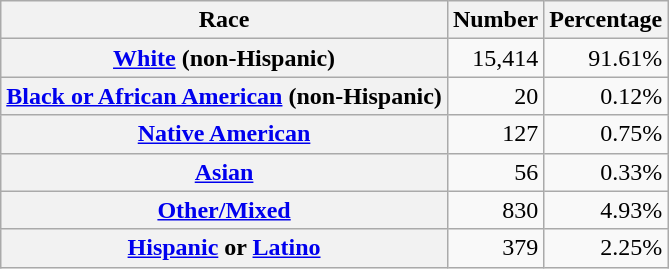<table class="wikitable" style="text-align:right">
<tr>
<th scope="col">Race</th>
<th scope="col">Number</th>
<th scope="col">Percentage</th>
</tr>
<tr>
<th scope="row"><a href='#'>White</a> (non-Hispanic)</th>
<td>15,414</td>
<td>91.61%</td>
</tr>
<tr>
<th scope="row"><a href='#'>Black or African American</a> (non-Hispanic)</th>
<td>20</td>
<td>0.12%</td>
</tr>
<tr>
<th scope="row"><a href='#'>Native American</a></th>
<td>127</td>
<td>0.75%</td>
</tr>
<tr>
<th scope="row"><a href='#'>Asian</a></th>
<td>56</td>
<td>0.33%</td>
</tr>
<tr>
<th scope="row"><a href='#'>Other/Mixed</a></th>
<td>830</td>
<td>4.93%</td>
</tr>
<tr>
<th scope="row"><a href='#'>Hispanic</a> or <a href='#'>Latino</a></th>
<td>379</td>
<td>2.25%</td>
</tr>
</table>
